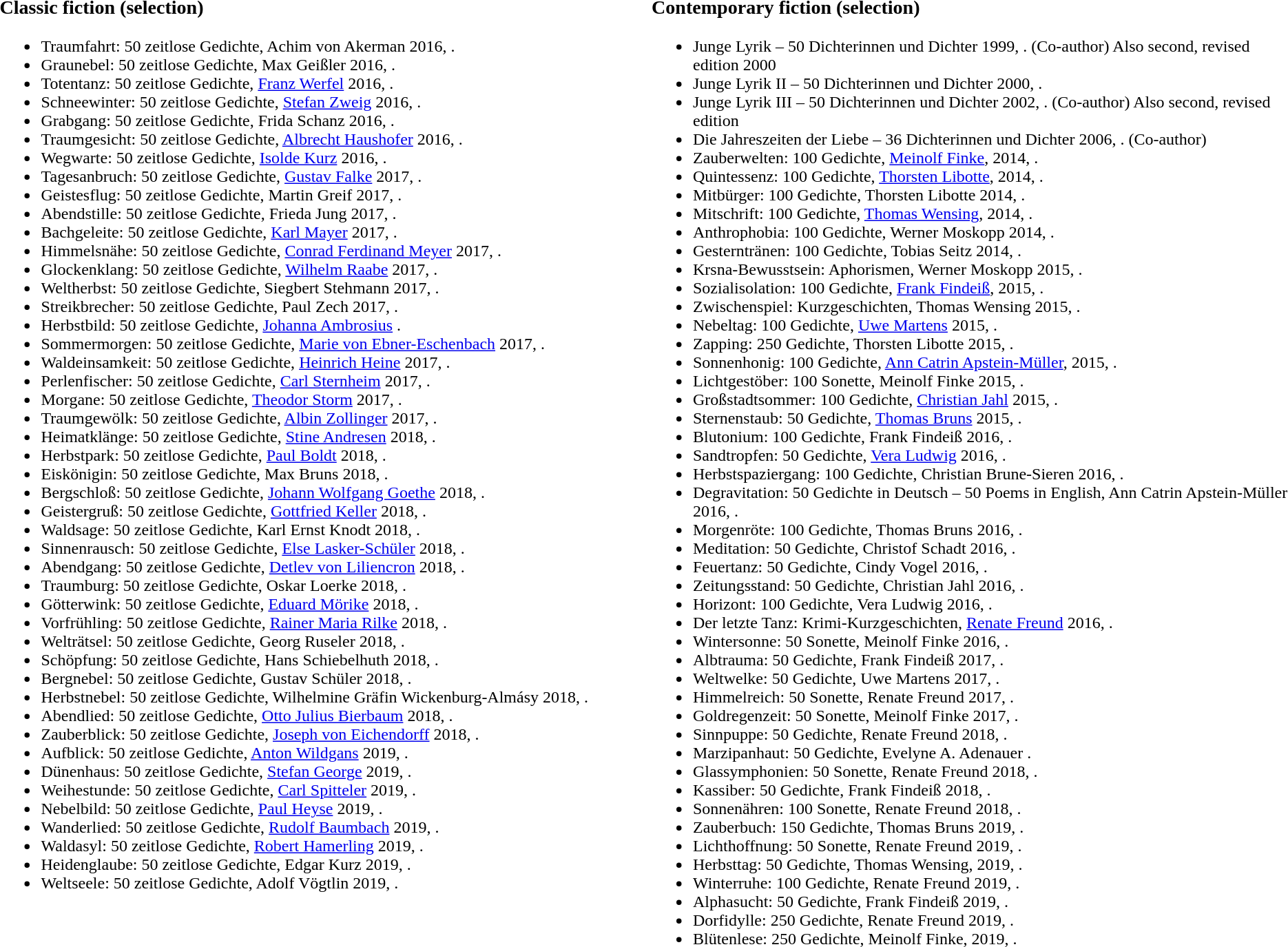<table width="100%" align="center">
<tr>
<td width="50%" valign="top"><br><h3>Classic fiction (selection)</h3><ul><li>Traumfahrt: 50 zeitlose Gedichte, Achim von Akerman 2016, .</li><li>Graunebel: 50 zeitlose Gedichte, Max Geißler 2016, .</li><li>Totentanz: 50 zeitlose Gedichte, <a href='#'>Franz Werfel</a> 2016, .</li><li>Schneewinter: 50 zeitlose Gedichte, <a href='#'>Stefan Zweig</a> 2016, .</li><li>Grabgang: 50 zeitlose Gedichte, Frida Schanz 2016, .</li><li>Traumgesicht: 50 zeitlose Gedichte, <a href='#'>Albrecht Haushofer</a> 2016, .</li><li>Wegwarte: 50 zeitlose Gedichte, <a href='#'>Isolde Kurz</a> 2016, .</li><li>Tagesanbruch: 50 zeitlose Gedichte, <a href='#'>Gustav Falke</a> 2017, .</li><li>Geistesflug: 50 zeitlose Gedichte, Martin Greif 2017, .</li><li>Abendstille: 50 zeitlose Gedichte, Frieda Jung 2017, .</li><li>Bachgeleite: 50 zeitlose Gedichte, <a href='#'>Karl Mayer</a> 2017, .</li><li>Himmelsnähe: 50 zeitlose Gedichte, <a href='#'>Conrad Ferdinand Meyer</a> 2017, .</li><li>Glockenklang: 50 zeitlose Gedichte, <a href='#'>Wilhelm Raabe</a> 2017, .</li><li>Weltherbst: 50 zeitlose Gedichte, Siegbert Stehmann 2017, .</li><li>Streikbrecher: 50 zeitlose Gedichte, Paul Zech 2017, .</li><li>Herbstbild: 50 zeitlose Gedichte, <a href='#'>Johanna Ambrosius</a> .</li><li>Sommermorgen: 50 zeitlose Gedichte, <a href='#'>Marie von Ebner-Eschenbach</a> 2017, .</li><li>Waldeinsamkeit: 50 zeitlose Gedichte, <a href='#'>Heinrich Heine</a> 2017, .</li><li>Perlenfischer: 50 zeitlose Gedichte, <a href='#'>Carl Sternheim</a> 2017, .</li><li>Morgane: 50 zeitlose Gedichte, <a href='#'>Theodor Storm</a> 2017, .</li><li>Traumgewölk: 50 zeitlose Gedichte, <a href='#'>Albin Zollinger</a> 2017, .</li><li>Heimatklänge: 50 zeitlose Gedichte, <a href='#'>Stine Andresen</a> 2018, .</li><li>Herbstpark: 50 zeitlose Gedichte, <a href='#'>Paul Boldt</a> 2018, .</li><li>Eiskönigin: 50 zeitlose Gedichte, Max Bruns 2018, .</li><li>Bergschloß: 50 zeitlose Gedichte, <a href='#'>Johann Wolfgang Goethe</a> 2018, .</li><li>Geistergruß: 50 zeitlose Gedichte, <a href='#'>Gottfried Keller</a> 2018, .</li><li>Waldsage: 50 zeitlose Gedichte, Karl Ernst Knodt 2018, .</li><li>Sinnenrausch: 50 zeitlose Gedichte, <a href='#'>Else Lasker-Schüler</a> 2018, .</li><li>Abendgang: 50 zeitlose Gedichte, <a href='#'>Detlev von Liliencron</a> 2018, .</li><li>Traumburg: 50 zeitlose Gedichte, Oskar Loerke 2018, .</li><li>Götterwink: 50 zeitlose Gedichte, <a href='#'>Eduard Mörike</a> 2018, .</li><li>Vorfrühling: 50 zeitlose Gedichte, <a href='#'>Rainer Maria Rilke</a> 2018, .</li><li>Welträtsel: 50 zeitlose Gedichte, Georg Ruseler 2018, .</li><li>Schöpfung: 50 zeitlose Gedichte, Hans Schiebelhuth 2018, .</li><li>Bergnebel: 50 zeitlose Gedichte, Gustav Schüler 2018, .</li><li>Herbstnebel: 50 zeitlose Gedichte, Wilhelmine Gräfin Wickenburg-Almásy 2018, .</li><li>Abendlied: 50 zeitlose Gedichte, <a href='#'>Otto Julius Bierbaum</a> 2018, .</li><li>Zauberblick: 50 zeitlose Gedichte, <a href='#'>Joseph von Eichendorff</a> 2018, .</li><li>Aufblick: 50 zeitlose Gedichte, <a href='#'>Anton Wildgans</a> 2019, .</li><li>Dünenhaus: 50 zeitlose Gedichte, <a href='#'>Stefan George</a> 2019, .</li><li>Weihestunde: 50 zeitlose Gedichte, <a href='#'>Carl Spitteler</a> 2019, .</li><li>Nebelbild: 50 zeitlose Gedichte, <a href='#'>Paul Heyse</a> 2019, .</li><li>Wanderlied: 50 zeitlose Gedichte, <a href='#'>Rudolf Baumbach</a> 2019, .</li><li>Waldasyl: 50 zeitlose Gedichte, <a href='#'>Robert Hamerling</a> 2019, .</li><li>Heidenglaube: 50 zeitlose Gedichte, Edgar Kurz 2019, .</li><li>Weltseele: 50 zeitlose Gedichte, Adolf Vögtlin 2019, .</li></ul></td>
<td width="50%" valign="top"><br><h3>Contemporary fiction (selection)</h3><ul><li>Junge Lyrik – 50 Dichterinnen und Dichter 1999, . (Co-author) Also second, revised edition 2000</li><li>Junge Lyrik II – 50 Dichterinnen und Dichter 2000, .</li><li>Junge Lyrik III – 50 Dichterinnen und Dichter 2002, . (Co-author) Also second, revised edition</li><li>Die Jahreszeiten der Liebe – 36 Dichterinnen und Dichter 2006, . (Co-author)</li><li>Zauberwelten: 100 Gedichte, <a href='#'>Meinolf Finke</a>, 2014, .</li><li>Quintessenz: 100 Gedichte, <a href='#'>Thorsten Libotte</a>, 2014, .</li><li>Mitbürger: 100 Gedichte, Thorsten Libotte 2014, .</li><li>Mitschrift: 100 Gedichte, <a href='#'>Thomas Wensing</a>, 2014, .</li><li>Anthrophobia: 100 Gedichte, Werner Moskopp 2014, .</li><li>Gesterntränen: 100 Gedichte, Tobias Seitz 2014, .</li><li>Krsna-Bewusstsein: Aphorismen, Werner Moskopp 2015, .</li><li>Sozialisolation: 100 Gedichte, <a href='#'>Frank Findeiß</a>, 2015, .</li><li>Zwischenspiel: Kurzgeschichten, Thomas Wensing 2015, .</li><li>Nebeltag: 100 Gedichte, <a href='#'>Uwe Martens</a> 2015, .</li><li>Zapping: 250 Gedichte, Thorsten Libotte 2015, .</li><li>Sonnenhonig: 100 Gedichte, <a href='#'>Ann Catrin Apstein-Müller</a>, 2015, .</li><li>Lichtgestöber: 100 Sonette, Meinolf Finke 2015, .</li><li>Großstadtsommer: 100 Gedichte, <a href='#'>Christian Jahl</a> 2015, .</li><li>Sternenstaub: 50 Gedichte, <a href='#'>Thomas Bruns</a> 2015, .</li><li>Blutonium: 100 Gedichte, Frank Findeiß 2016, .</li><li>Sandtropfen: 50 Gedichte, <a href='#'>Vera Ludwig</a> 2016, .</li><li>Herbstspaziergang: 100 Gedichte, Christian Brune-Sieren 2016, .</li><li>Degravitation: 50 Gedichte in Deutsch – 50 Poems in English, Ann Catrin Apstein-Müller 2016, .</li><li>Morgenröte: 100 Gedichte, Thomas Bruns 2016, .</li><li>Meditation: 50 Gedichte, Christof Schadt 2016, .</li><li>Feuertanz: 50 Gedichte, Cindy Vogel 2016, .</li><li>Zeitungsstand: 50 Gedichte, Christian Jahl 2016, .</li><li>Horizont: 100 Gedichte, Vera Ludwig 2016, .</li><li>Der letzte Tanz: Krimi-Kurzgeschichten, <a href='#'>Renate Freund</a> 2016, .</li><li>Wintersonne: 50 Sonette, Meinolf Finke 2016, .</li><li>Albtrauma: 50 Gedichte, Frank Findeiß 2017, .</li><li>Weltwelke: 50 Gedichte, Uwe Martens 2017, .</li><li>Himmelreich: 50 Sonette, Renate Freund 2017, .</li><li>Goldregenzeit: 50 Sonette, Meinolf Finke 2017, .</li><li>Sinnpuppe: 50 Gedichte, Renate Freund 2018, .</li><li>Marzipanhaut: 50 Gedichte, Evelyne A. Adenauer .</li><li>Glassymphonien: 50 Sonette, Renate Freund 2018, .</li><li>Kassiber: 50 Gedichte, Frank Findeiß 2018, .</li><li>Sonnenähren: 100 Sonette, Renate Freund 2018, .</li><li>Zauberbuch: 150 Gedichte, Thomas Bruns 2019, .</li><li>Lichthoffnung: 50 Sonette, Renate Freund 2019, .</li><li>Herbsttag: 50 Gedichte, Thomas Wensing, 2019, .</li><li>Winterruhe: 100 Gedichte, Renate Freund 2019, .</li><li>Alphasucht: 50 Gedichte, Frank Findeiß 2019, .</li><li>Dorfidylle: 250 Gedichte, Renate Freund 2019, .</li><li>Blütenlese: 250 Gedichte, Meinolf Finke, 2019, .</li></ul></td>
</tr>
</table>
